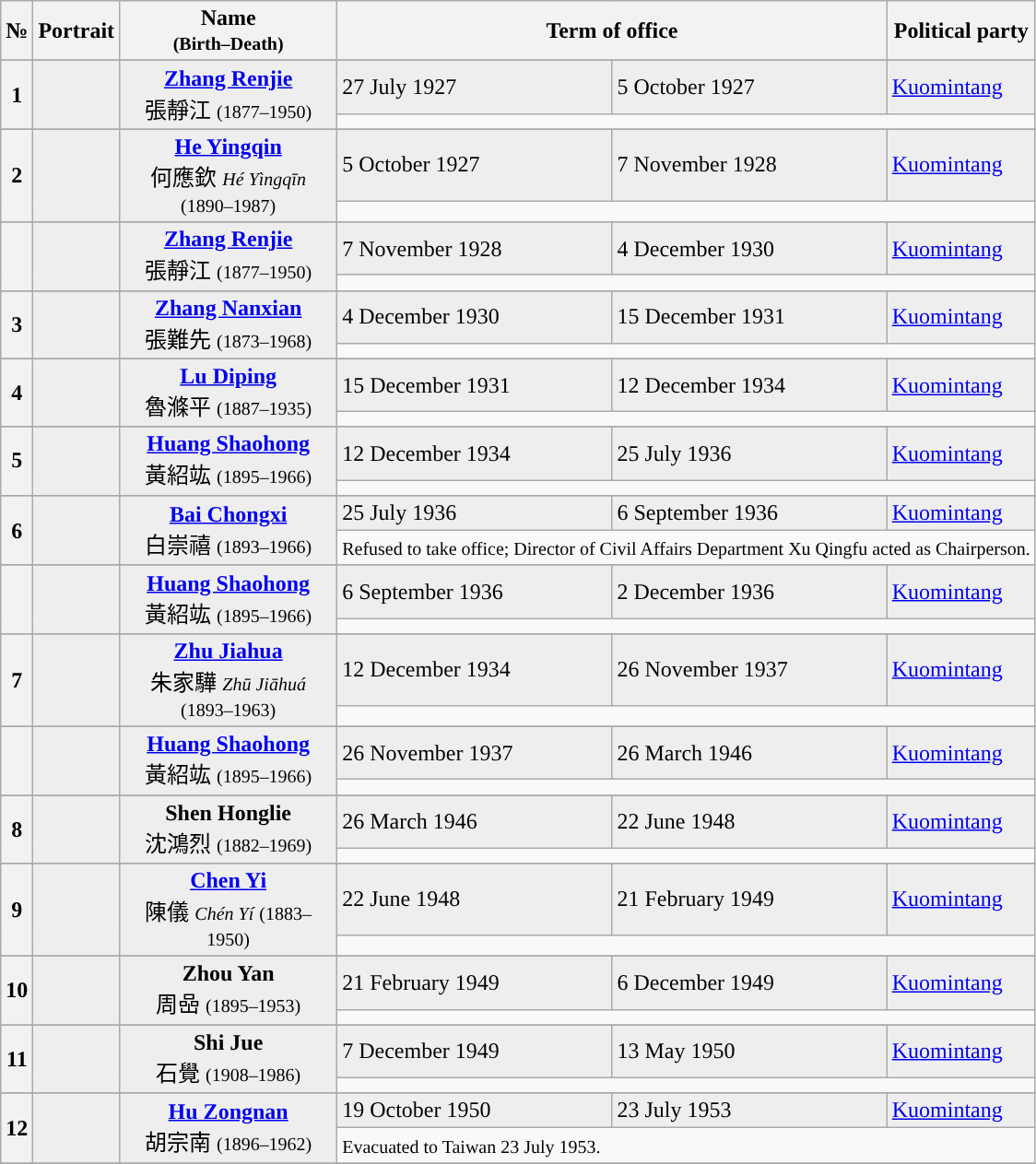<table class="wikitable">
<tr>
<th>№</th>
<th>Portrait</th>
<th width="150px">Name<br><small>(Birth–Death)</small></th>
<th colspan="2" width="200px">Term of office</th>
<th width="100px">Political party</th>
</tr>
<tr>
</tr>
<tr bgcolor="#EEEEEE">
<th rowspan="2" style="background:">1</th>
<td rowspan="2" align="center"></td>
<td rowspan="2" align="center"><strong><a href='#'>Zhang Renjie</a></strong><br><span>張靜江</span>
<small>(1877–1950)</small></td>
<td>27 July 1927</td>
<td>5 October 1927</td>
<td><a href='#'>Kuomintang</a></td>
</tr>
<tr>
<td colspan="4"></td>
</tr>
<tr>
</tr>
<tr bgcolor="#EEEEEE">
<th rowspan="2" style="background:">2</th>
<td rowspan="2" align="center"></td>
<td rowspan="2" align="center"><strong><a href='#'>He Yingqin</a></strong><br><span>何應欽</span>
<small><em>Hé Yìngqīn</em></small>
<small>(1890–1987)</small></td>
<td>5 October 1927</td>
<td>7 November 1928</td>
<td><a href='#'>Kuomintang</a></td>
</tr>
<tr>
<td colspan="4"></td>
</tr>
<tr>
</tr>
<tr bgcolor="#EEEEEE">
<th rowspan="2" style="background:"></th>
<td rowspan="2" align="center"></td>
<td rowspan="2" align="center"><strong><a href='#'>Zhang Renjie</a></strong><br><span>張靜江</span>
<small>(1877–1950)</small></td>
<td>7 November 1928</td>
<td>4 December 1930</td>
<td><a href='#'>Kuomintang</a></td>
</tr>
<tr>
<td colspan="4"></td>
</tr>
<tr>
</tr>
<tr bgcolor="#EEEEEE">
<th rowspan="2" style="background:">3</th>
<td rowspan="2" align="center"></td>
<td rowspan="2" align="center"><strong><a href='#'>Zhang Nanxian</a></strong><br><span>張難先</span>
<small>(1873–1968)</small></td>
<td>4 December 1930</td>
<td>15 December 1931</td>
<td><a href='#'>Kuomintang</a></td>
</tr>
<tr>
<td colspan="4"></td>
</tr>
<tr>
</tr>
<tr bgcolor="#EEEEEE">
<th rowspan="2" style="background:">4</th>
<td rowspan="2" align="center"></td>
<td rowspan="2" align="center"><strong><a href='#'>Lu Diping</a></strong><br><span>魯滌平</span>
<small>(1887–1935)</small></td>
<td>15 December 1931</td>
<td>12 December 1934</td>
<td><a href='#'>Kuomintang</a></td>
</tr>
<tr>
<td colspan="4"></td>
</tr>
<tr>
</tr>
<tr bgcolor="#EEEEEE">
<th rowspan="2" style="background:">5</th>
<td rowspan="2" align="center"></td>
<td rowspan="2" align="center"><strong><a href='#'>Huang Shaohong</a></strong><br><span>黃紹竑</span>
<small>(1895–1966)</small></td>
<td>12 December 1934</td>
<td>25 July 1936</td>
<td><a href='#'>Kuomintang</a></td>
</tr>
<tr>
<td colspan="4"></td>
</tr>
<tr>
</tr>
<tr bgcolor="#EEEEEE">
<th rowspan="2" style="background:">6</th>
<td rowspan="2" align="center"></td>
<td rowspan="2" align="center"><strong><a href='#'>Bai Chongxi</a></strong><br><span>白崇禧</span>
<small>(1893–1966)</small></td>
<td>25 July 1936</td>
<td>6 September 1936</td>
<td><a href='#'>Kuomintang</a></td>
</tr>
<tr>
<td colspan="4"><small>Refused to take office; Director of Civil Affairs Department Xu Qingfu acted as Chairperson.</small></td>
</tr>
<tr>
</tr>
<tr bgcolor="#EEEEEE">
<th rowspan="2" style="background:"></th>
<td rowspan="2" align="center"></td>
<td rowspan="2" align="center"><strong><a href='#'>Huang Shaohong</a></strong><br><span>黃紹竑</span>
<small>(1895–1966)</small></td>
<td>6 September 1936</td>
<td>2 December 1936</td>
<td><a href='#'>Kuomintang</a></td>
</tr>
<tr>
<td colspan="4"></td>
</tr>
<tr>
</tr>
<tr bgcolor="#EEEEEE">
<th rowspan="2" style="background:">7</th>
<td rowspan="2" align="center"></td>
<td rowspan="2" align="center"><strong><a href='#'>Zhu Jiahua</a></strong><br><span>朱家驊</span>
<small><em>Zhū Jiāhuá</em></small>
<small>(1893–1963)</small></td>
<td>12 December 1934</td>
<td>26 November 1937</td>
<td><a href='#'>Kuomintang</a></td>
</tr>
<tr>
<td colspan="4"></td>
</tr>
<tr>
</tr>
<tr bgcolor="#EEEEEE">
<th rowspan="2" style="background:"></th>
<td rowspan="2" align="center"></td>
<td rowspan="2" align="center"><strong><a href='#'>Huang Shaohong</a></strong><br><span>黃紹竑</span>
<small>(1895–1966)</small></td>
<td>26 November 1937</td>
<td>26 March 1946</td>
<td><a href='#'>Kuomintang</a></td>
</tr>
<tr>
<td colspan="4"></td>
</tr>
<tr>
</tr>
<tr bgcolor="#EEEEEE">
<th rowspan="2" style="background:">8</th>
<td rowspan="2" align="center"></td>
<td rowspan="2" align="center"><strong>Shen Honglie</strong><br><span>沈鴻烈</span>
<small>(1882–1969)</small></td>
<td>26 March 1946</td>
<td>22 June 1948</td>
<td><a href='#'>Kuomintang</a></td>
</tr>
<tr>
<td colspan="4"></td>
</tr>
<tr>
</tr>
<tr bgcolor="#EEEEEE">
<th rowspan="2" style="background:">9</th>
<td rowspan="2" align="center"></td>
<td rowspan="2" align="center"><strong><a href='#'>Chen Yi</a></strong><br><span>陳儀</span>
<small><em>Chén Yí</em></small>
<small>(1883–1950)</small></td>
<td>22 June 1948</td>
<td>21 February 1949</td>
<td><a href='#'>Kuomintang</a></td>
</tr>
<tr>
<td colspan="4"></td>
</tr>
<tr>
</tr>
<tr bgcolor="#EEEEEE">
<th rowspan="2" style="background:">10</th>
<td rowspan="2" align="center"></td>
<td rowspan="2" align="center"><strong>Zhou Yan</strong><br><span>周喦</span>
<small>(1895–1953)</small></td>
<td>21 February 1949</td>
<td>6 December 1949</td>
<td><a href='#'>Kuomintang</a></td>
</tr>
<tr>
<td colspan="4"></td>
</tr>
<tr>
</tr>
<tr bgcolor="#EEEEEE">
<th rowspan="2" style="background:">11</th>
<td rowspan="2" align="center"></td>
<td rowspan="2" align="center"><strong>Shi Jue</strong><br><span>石覺</span>
<small>(1908–1986)</small></td>
<td>7 December 1949</td>
<td>13 May 1950</td>
<td><a href='#'>Kuomintang</a></td>
</tr>
<tr>
<td colspan="4"></td>
</tr>
<tr>
</tr>
<tr bgcolor="#EEEEEE">
<th rowspan="2" style="background:">12</th>
<td rowspan="2" align="center"></td>
<td rowspan="2" align="center"><strong><a href='#'>Hu Zongnan</a></strong><br><span>胡宗南</span>
<small>(1896–1962)</small></td>
<td>19 October 1950</td>
<td>23 July 1953</td>
<td><a href='#'>Kuomintang</a></td>
</tr>
<tr>
<td colspan="4"><small>Evacuated to Taiwan 23 July 1953.</small></td>
</tr>
<tr>
</tr>
</table>
